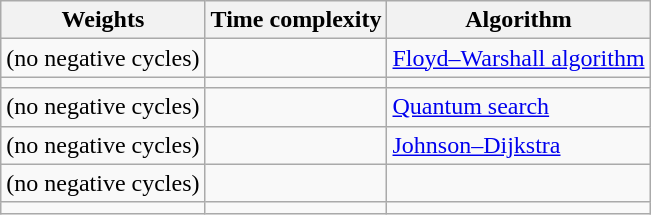<table class=wikitable>
<tr>
<th>Weights</th>
<th>Time complexity</th>
<th>Algorithm</th>
</tr>
<tr>
<td> (no negative cycles)</td>
<td></td>
<td><a href='#'>Floyd–Warshall algorithm</a></td>
</tr>
<tr>
<td></td>
<td></td>
<td></td>
</tr>
<tr>
<td> (no negative cycles)</td>
<td></td>
<td><a href='#'>Quantum search</a></td>
</tr>
<tr>
<td> (no negative cycles)</td>
<td></td>
<td><a href='#'>Johnson–Dijkstra</a></td>
</tr>
<tr>
<td> (no negative cycles)</td>
<td></td>
<td></td>
</tr>
<tr>
<td></td>
<td></td>
<td></td>
</tr>
</table>
